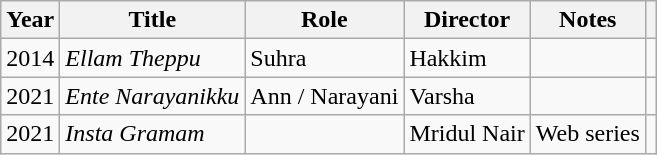<table class="wikitable">
<tr>
<th>Year</th>
<th>Title</th>
<th>Role</th>
<th>Director</th>
<th>Notes</th>
<th></th>
</tr>
<tr>
<td>2014</td>
<td><em>Ellam Theppu</em></td>
<td>Suhra</td>
<td>Hakkim</td>
<td></td>
<td></td>
</tr>
<tr>
<td>2021</td>
<td><em>Ente Narayanikku</em></td>
<td>Ann / Narayani</td>
<td>Varsha</td>
<td></td>
<td></td>
</tr>
<tr>
<td>2021</td>
<td><em>Insta Gramam</em></td>
<td></td>
<td>Mridul Nair</td>
<td>Web series</td>
<td></td>
</tr>
</table>
